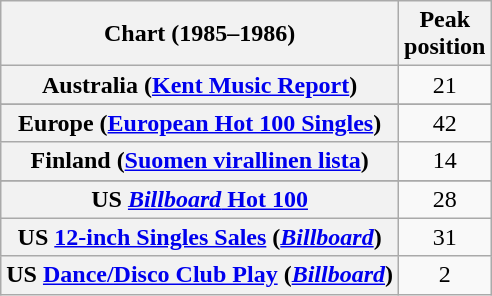<table class="wikitable sortable plainrowheaders" style="text-align:center">
<tr>
<th>Chart (1985–1986)</th>
<th>Peak<br>position</th>
</tr>
<tr>
<th scope="row">Australia (<a href='#'>Kent Music Report</a>)</th>
<td>21</td>
</tr>
<tr>
</tr>
<tr>
</tr>
<tr>
<th scope="row">Europe (<a href='#'>European Hot 100 Singles</a>)</th>
<td>42</td>
</tr>
<tr>
<th scope="row">Finland (<a href='#'>Suomen virallinen lista</a>)</th>
<td>14</td>
</tr>
<tr>
</tr>
<tr>
</tr>
<tr>
</tr>
<tr>
</tr>
<tr>
</tr>
<tr>
</tr>
<tr>
<th scope="row">US <a href='#'><em>Billboard</em> Hot 100</a></th>
<td>28</td>
</tr>
<tr>
<th scope="row">US <a href='#'>12-inch Singles Sales</a> (<em><a href='#'>Billboard</a></em>)</th>
<td>31</td>
</tr>
<tr>
<th scope="row">US <a href='#'>Dance/Disco Club Play</a> (<em><a href='#'>Billboard</a></em>)</th>
<td>2</td>
</tr>
</table>
